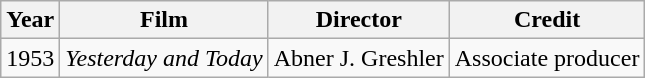<table class="wikitable">
<tr>
<th>Year</th>
<th>Film</th>
<th>Director</th>
<th>Credit</th>
</tr>
<tr>
<td>1953</td>
<td><em>Yesterday and Today</em></td>
<td>Abner J. Greshler</td>
<td>Associate producer</td>
</tr>
</table>
